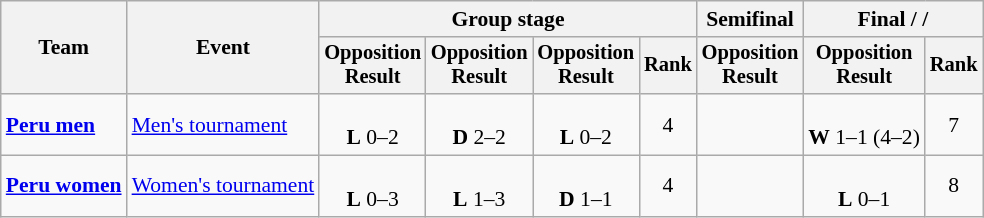<table class="wikitable" style="font-size:90%;text-align:center">
<tr>
<th rowspan=2>Team</th>
<th rowspan=2>Event</th>
<th colspan=4>Group stage</th>
<th>Semifinal</th>
<th colspan=2>Final /  / </th>
</tr>
<tr style=font-size:95%>
<th>Opposition<br>Result</th>
<th>Opposition<br>Result</th>
<th>Opposition<br>Result</th>
<th>Rank</th>
<th>Opposition<br>Result</th>
<th>Opposition<br>Result</th>
<th>Rank</th>
</tr>
<tr>
<td style="text-align:left"><strong><a href='#'>Peru men</a></strong></td>
<td style="text-align:left"><a href='#'>Men's tournament</a></td>
<td><br><strong>L</strong> 0–2</td>
<td><br><strong>D</strong> 2–2</td>
<td><br><strong>L</strong> 0–2</td>
<td>4</td>
<td></td>
<td><br><strong>W</strong> 1–1 (4–2)</td>
<td>7</td>
</tr>
<tr>
<td style="text-align:left"><strong><a href='#'>Peru women</a></strong></td>
<td style="text-align:left"><a href='#'>Women's tournament</a></td>
<td><br><strong>L</strong> 0–3</td>
<td><br><strong>L</strong> 1–3</td>
<td><br><strong>D</strong> 1–1</td>
<td>4</td>
<td></td>
<td><br><strong>L</strong> 0–1</td>
<td>8</td>
</tr>
</table>
